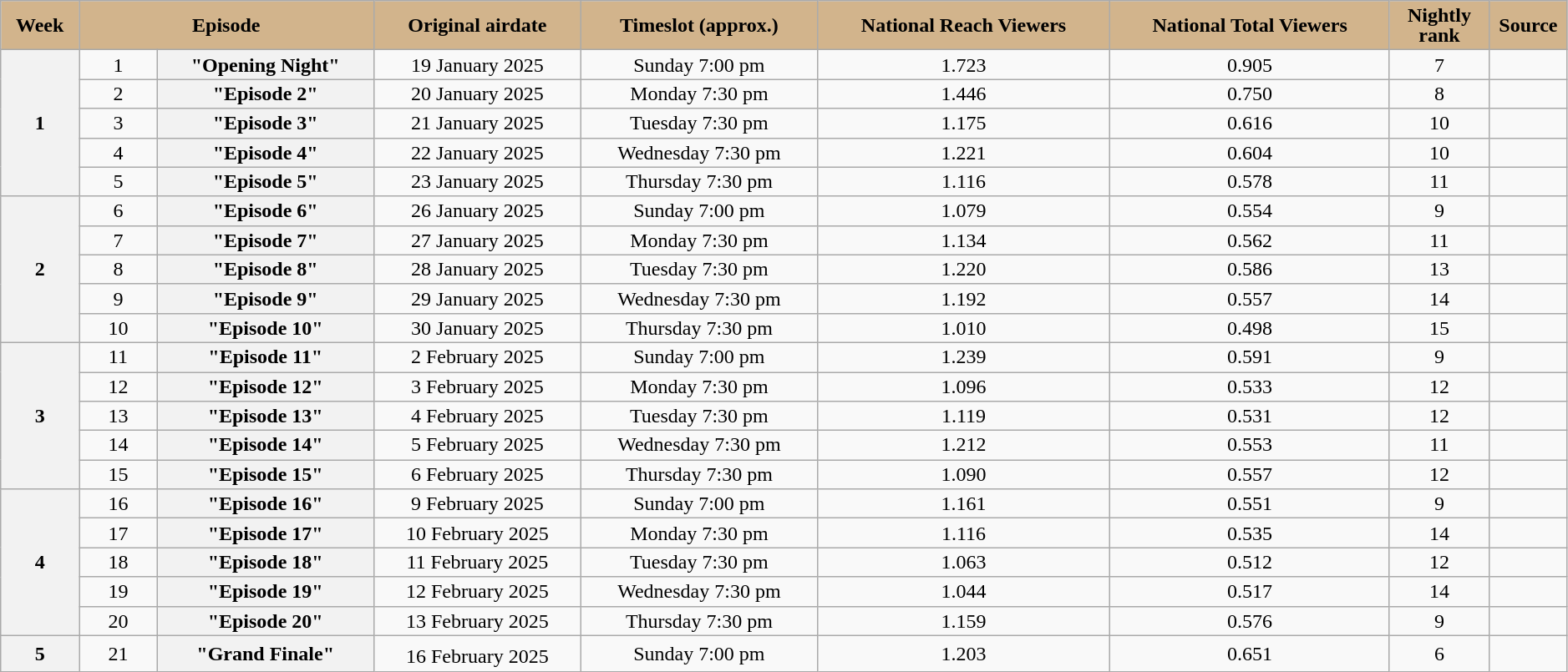<table class="wikitable plainrowheaders" style="text-align:center; line-height:16px; width:99%;">
<tr>
<th scope="col" style="background:tan;">Week</th>
<th scope="col" style="background:tan;" colspan="2">Episode</th>
<th scope="col" style="background:tan;">Original airdate</th>
<th scope="col" style="background:tan;">Timeslot (approx.)</th>
<th scope="col" style="background:tan;">National Reach Viewers<br><small></small></th>
<th scope="col" style="background:tan;">National Total Viewers<br><small></small></th>
<th scope="col" style="background:tan;">Nightly<br>rank</th>
<th scope="col" style="background:tan; width:05%;">Source</th>
</tr>
<tr>
<th style="width:05%;" rowspan="5">1</th>
<td style="width:05%;">1</td>
<th scope="row" style="text-align:center"><strong>"Opening Night"</strong></th>
<td>19 January 2025</td>
<td>Sunday 7:00 pm</td>
<td>1.723</td>
<td>0.905</td>
<td>7</td>
<td></td>
</tr>
<tr>
<td style="width:05%;">2</td>
<th scope="row" style="text-align:center"><strong>"Episode 2"</strong></th>
<td>20 January 2025</td>
<td>Monday 7:30 pm</td>
<td>1.446</td>
<td>0.750</td>
<td>8</td>
<td></td>
</tr>
<tr>
<td style="width:05%;">3</td>
<th scope="row" style="text-align:center"><strong>"Episode 3"</strong></th>
<td>21 January 2025</td>
<td>Tuesday 7:30 pm</td>
<td>1.175</td>
<td>0.616</td>
<td>10</td>
<td></td>
</tr>
<tr>
<td style="width:05%;">4</td>
<th scope="row" style="text-align:center"><strong>"Episode 4"</strong></th>
<td>22 January 2025</td>
<td>Wednesday 7:30 pm</td>
<td>1.221</td>
<td>0.604</td>
<td>10</td>
<td></td>
</tr>
<tr>
<td style="width:05%;">5</td>
<th scope="row" style="text-align:center"><strong>"Episode 5"</strong></th>
<td>23 January 2025</td>
<td>Thursday 7:30 pm</td>
<td>1.116</td>
<td>0.578</td>
<td>11</td>
<td></td>
</tr>
<tr>
<th style="width:05%;" rowspan="5">2</th>
<td style="width:05%;">6</td>
<th scope="row" style="text-align:center"><strong>"Episode 6"</strong></th>
<td>26 January 2025</td>
<td>Sunday 7:00 pm</td>
<td>1.079</td>
<td>0.554</td>
<td>9</td>
<td></td>
</tr>
<tr>
<td style="width:05%;">7</td>
<th scope="row" style="text-align:center"><strong>"Episode 7"</strong></th>
<td>27 January 2025</td>
<td>Monday 7:30 pm</td>
<td>1.134</td>
<td>0.562</td>
<td>11</td>
<td></td>
</tr>
<tr>
<td style="width:05%;">8</td>
<th scope="row" style="text-align:center"><strong>"Episode 8"</strong></th>
<td>28 January 2025</td>
<td>Tuesday 7:30 pm</td>
<td>1.220</td>
<td>0.586</td>
<td>13</td>
<td></td>
</tr>
<tr>
<td style="width:05%;">9</td>
<th scope="row" style="text-align:center"><strong>"Episode 9"</strong></th>
<td>29 January 2025</td>
<td>Wednesday 7:30 pm</td>
<td>1.192</td>
<td>0.557</td>
<td>14</td>
<td></td>
</tr>
<tr>
<td style="width:05%;">10</td>
<th scope="row" style="text-align:center"><strong>"Episode 10"</strong></th>
<td>30 January 2025</td>
<td>Thursday 7:30 pm</td>
<td>1.010</td>
<td>0.498</td>
<td>15</td>
<td></td>
</tr>
<tr>
<th style="width:05%;" rowspan="5">3</th>
<td style="width:05%;">11</td>
<th scope="row" style="text-align:center"><strong>"Episode 11"</strong></th>
<td>2 February 2025</td>
<td>Sunday 7:00 pm</td>
<td>1.239</td>
<td>0.591</td>
<td>9</td>
<td></td>
</tr>
<tr>
<td style="width:05%;">12</td>
<th scope="row" style="text-align:center"><strong>"Episode 12"</strong></th>
<td>3 February 2025</td>
<td>Monday 7:30 pm</td>
<td>1.096</td>
<td>0.533</td>
<td>12</td>
<td></td>
</tr>
<tr>
<td style="width:05%;">13</td>
<th scope="row" style="text-align:center"><strong>"Episode 13"</strong></th>
<td>4 February 2025</td>
<td>Tuesday 7:30 pm</td>
<td>1.119</td>
<td>0.531</td>
<td>12</td>
<td></td>
</tr>
<tr>
<td style="width:05%;">14</td>
<th scope="row" style="text-align:center"><strong>"Episode 14"</strong></th>
<td>5 February 2025</td>
<td>Wednesday 7:30 pm</td>
<td>1.212</td>
<td>0.553</td>
<td>11</td>
<td></td>
</tr>
<tr>
<td style="width:05%;">15</td>
<th scope="row" style="text-align:center"><strong>"Episode 15"</strong></th>
<td>6 February 2025</td>
<td>Thursday 7:30 pm</td>
<td>1.090</td>
<td>0.557</td>
<td>12</td>
<td></td>
</tr>
<tr>
<th style="width:05%;" rowspan="5">4</th>
<td style="width:05%;">16</td>
<th scope="row" style="text-align:center"><strong>"Episode 16"</strong></th>
<td>9 February 2025</td>
<td>Sunday 7:00 pm</td>
<td>1.161</td>
<td>0.551</td>
<td>9</td>
<td></td>
</tr>
<tr>
<td style="width:05%;">17</td>
<th scope="row" style="text-align:center"><strong>"Episode 17"</strong></th>
<td>10 February 2025</td>
<td>Monday 7:30 pm</td>
<td>1.116</td>
<td>0.535</td>
<td>14</td>
<td></td>
</tr>
<tr>
<td style="width:05%;">18</td>
<th scope="row" style="text-align:center"><strong>"Episode 18"</strong></th>
<td>11 February 2025</td>
<td>Tuesday 7:30 pm</td>
<td>1.063</td>
<td>0.512</td>
<td>12</td>
<td></td>
</tr>
<tr>
<td style="width:05%;">19</td>
<th scope="row" style="text-align:center"><strong>"Episode 19"</strong></th>
<td>12 February 2025</td>
<td>Wednesday 7:30 pm</td>
<td>1.044</td>
<td>0.517</td>
<td>14</td>
<td></td>
</tr>
<tr>
<td style="width:05%;">20</td>
<th scope="row" style="text-align:center"><strong>"Episode 20"</strong></th>
<td>13 February 2025</td>
<td>Thursday 7:30 pm</td>
<td>1.159</td>
<td>0.576</td>
<td>9</td>
<td></td>
</tr>
<tr>
<th style="width:05%;">5</th>
<td style="width:05%;">21</td>
<th scope="row" style="text-align:center"><strong>"Grand Finale"</strong></th>
<td>16 February 2025 <sup></sup></td>
<td>Sunday 7:00 pm</td>
<td>1.203</td>
<td>0.651</td>
<td>6</td>
<td></td>
</tr>
</table>
